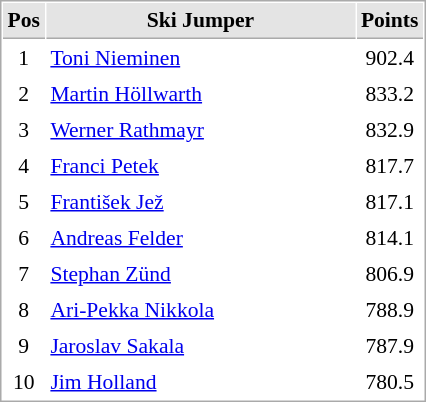<table cellspacing="1" cellpadding="3" style="border:1px solid #AAAAAA;font-size:90%">
<tr bgcolor="#E4E4E4">
<th style="border-bottom:1px solid #AAAAAA" width=10>Pos</th>
<th style="border-bottom:1px solid #AAAAAA" width=200>Ski Jumper</th>
<th style="border-bottom:1px solid #AAAAAA" width=20>Points</th>
</tr>
<tr align="center">
<td>1</td>
<td align="left"> <a href='#'>Toni Nieminen</a></td>
<td>902.4</td>
</tr>
<tr align="center">
<td>2</td>
<td align="left"> <a href='#'>Martin Höllwarth</a></td>
<td>833.2</td>
</tr>
<tr align="center">
<td>3</td>
<td align="left"> <a href='#'>Werner Rathmayr</a></td>
<td>832.9</td>
</tr>
<tr align="center">
<td>4</td>
<td align="left"> <a href='#'>Franci Petek</a></td>
<td>817.7</td>
</tr>
<tr align="center">
<td>5</td>
<td align="left"> <a href='#'>František Jež</a></td>
<td>817.1</td>
</tr>
<tr align="center">
<td>6</td>
<td align="left"> <a href='#'>Andreas Felder</a></td>
<td>814.1</td>
</tr>
<tr align="center">
<td>7</td>
<td align="left"> <a href='#'>Stephan Zünd</a></td>
<td>806.9</td>
</tr>
<tr align="center">
<td>8</td>
<td align="left"> <a href='#'>Ari-Pekka Nikkola</a></td>
<td>788.9</td>
</tr>
<tr align="center">
<td>9</td>
<td align="left"> <a href='#'>Jaroslav Sakala</a></td>
<td>787.9</td>
</tr>
<tr align="center">
<td>10</td>
<td align="left"> <a href='#'>Jim Holland</a></td>
<td>780.5</td>
</tr>
</table>
